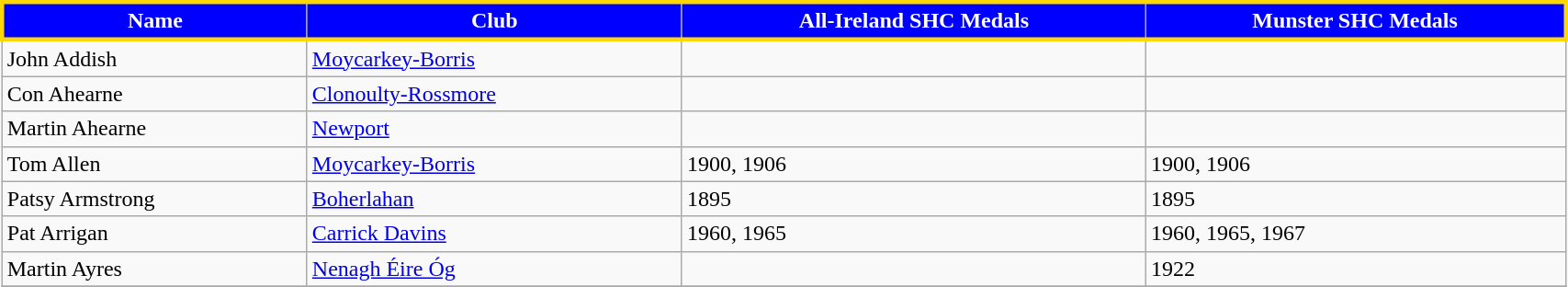<table class="wikitable" width="90%">
<tr style="text-align:center;background:blue;color:white;border:3px solid gold;">
<td><strong>Name</strong></td>
<td><strong>Club</strong></td>
<td><strong>All-Ireland SHC Medals</strong></td>
<td><strong>Munster SHC Medals</strong></td>
</tr>
<tr>
<td>John Addish</td>
<td><a href='#'>Moycarkey-Borris</a></td>
<td></td>
<td></td>
</tr>
<tr>
<td>Con Ahearne</td>
<td><a href='#'>Clonoulty-Rossmore</a></td>
<td></td>
<td></td>
</tr>
<tr>
<td>Martin Ahearne</td>
<td><a href='#'>Newport</a></td>
<td></td>
<td></td>
</tr>
<tr>
<td>Tom Allen</td>
<td><a href='#'>Moycarkey-Borris</a></td>
<td>1900, 1906</td>
<td>1900, 1906</td>
</tr>
<tr>
<td>Patsy Armstrong</td>
<td><a href='#'>Boherlahan</a></td>
<td>1895</td>
<td>1895</td>
</tr>
<tr>
<td>Pat Arrigan</td>
<td><a href='#'>Carrick Davins</a></td>
<td>1960, 1965</td>
<td>1960, 1965, 1967</td>
</tr>
<tr>
<td>Martin Ayres</td>
<td><a href='#'>Nenagh Éire Óg</a></td>
<td></td>
<td>1922</td>
</tr>
<tr>
</tr>
</table>
